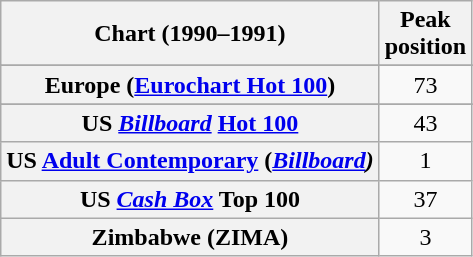<table class="wikitable sortable plainrowheaders" style="text-align:center">
<tr>
<th>Chart (1990–1991)</th>
<th>Peak<br>position</th>
</tr>
<tr>
</tr>
<tr>
</tr>
<tr>
</tr>
<tr>
</tr>
<tr>
</tr>
<tr>
<th scope="row">Europe (<a href='#'>Eurochart Hot 100</a>)</th>
<td>73</td>
</tr>
<tr>
</tr>
<tr>
</tr>
<tr>
</tr>
<tr>
</tr>
<tr>
</tr>
<tr>
</tr>
<tr>
</tr>
<tr>
<th scope="row">US <em><a href='#'>Billboard</a></em> <a href='#'>Hot 100</a></th>
<td>43</td>
</tr>
<tr>
<th scope="row">US <a href='#'>Adult Contemporary</a> (<em><a href='#'>Billboard</a>)</em></th>
<td>1</td>
</tr>
<tr>
<th scope="row">US <a href='#'><em>Cash Box</em></a> Top 100</th>
<td>37</td>
</tr>
<tr>
<th scope="row">Zimbabwe (ZIMA)</th>
<td>3</td>
</tr>
</table>
